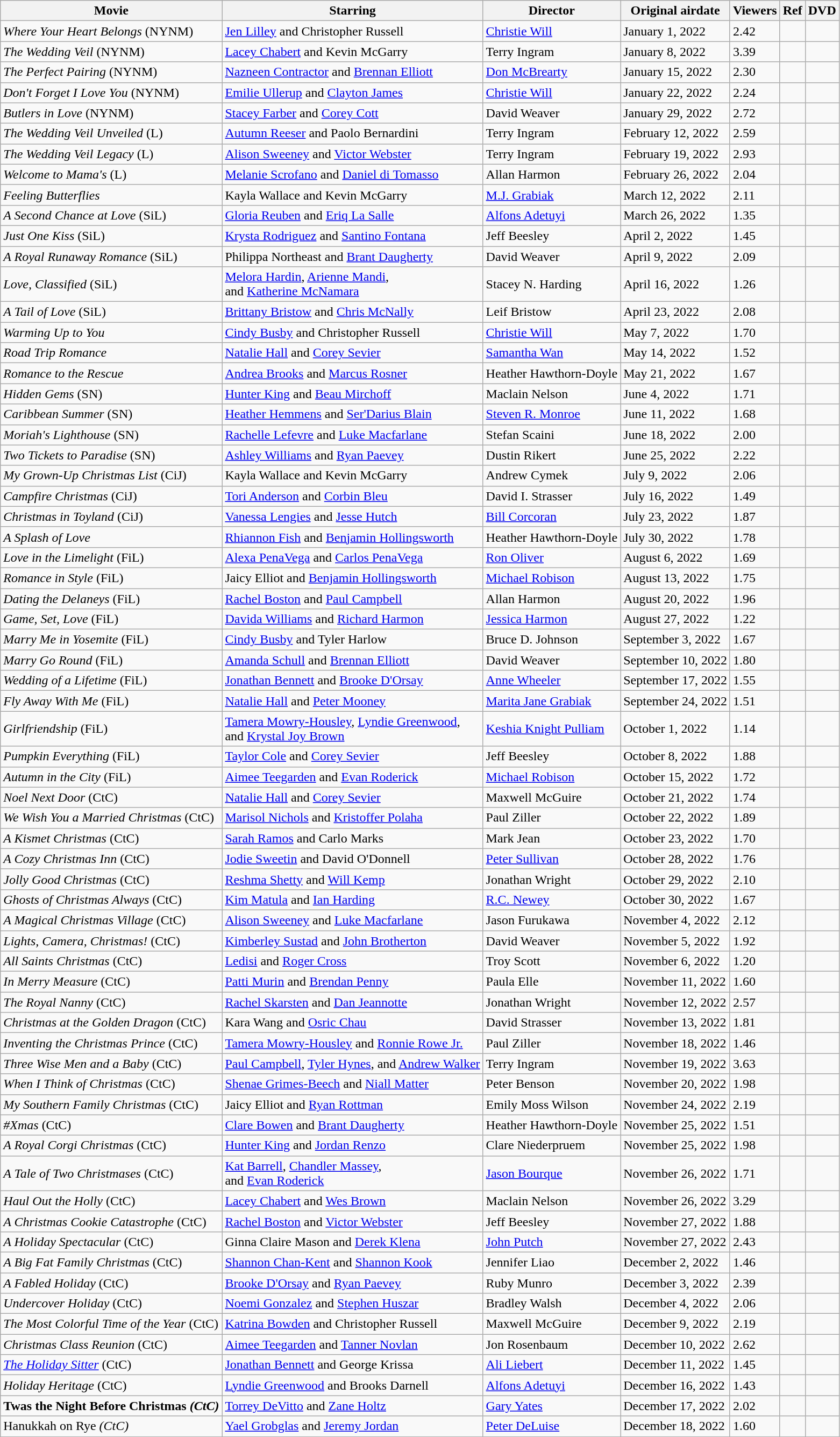<table class="wikitable sortable">
<tr>
<th scope="col" class="unsortable">Movie</th>
<th scope="col" class="unsortable">Starring</th>
<th scope="col" class="unsortable">Director</th>
<th scope="col" class="unsortable">Original airdate</th>
<th scope="col">Viewers</th>
<th scope="col" class="unsortable">Ref</th>
<th scope="col" class="unsortable">DVD</th>
</tr>
<tr>
<td><em>Where Your Heart Belongs</em> (NYNM)</td>
<td><a href='#'>Jen Lilley</a> and Christopher Russell</td>
<td><a href='#'>Christie Will</a></td>
<td>January 1, 2022</td>
<td>2.42</td>
<td></td>
<td></td>
</tr>
<tr>
<td><em>The Wedding Veil</em> (NYNM)</td>
<td><a href='#'>Lacey Chabert</a> and Kevin McGarry</td>
<td>Terry Ingram</td>
<td>January 8, 2022</td>
<td>3.39</td>
<td></td>
<td></td>
</tr>
<tr>
<td><em>The Perfect Pairing</em> (NYNM)</td>
<td><a href='#'>Nazneen Contractor</a> and <a href='#'>Brennan Elliott</a></td>
<td><a href='#'>Don McBrearty</a></td>
<td>January 15, 2022</td>
<td>2.30</td>
<td></td>
<td></td>
</tr>
<tr>
<td><em>Don't Forget I Love You</em> (NYNM)</td>
<td><a href='#'>Emilie Ullerup</a> and <a href='#'>Clayton James</a></td>
<td><a href='#'>Christie Will</a></td>
<td>January 22, 2022</td>
<td>2.24</td>
<td></td>
<td></td>
</tr>
<tr>
<td><em>Butlers in Love</em> (NYNM)</td>
<td><a href='#'>Stacey Farber</a> and <a href='#'>Corey Cott</a></td>
<td>David Weaver</td>
<td>January 29, 2022</td>
<td>2.72</td>
<td></td>
<td></td>
</tr>
<tr>
<td><em>The Wedding Veil Unveiled</em> (L)</td>
<td><a href='#'>Autumn Reeser</a> and Paolo Bernardini</td>
<td>Terry Ingram</td>
<td>February 12, 2022</td>
<td>2.59</td>
<td></td>
<td></td>
</tr>
<tr>
<td><em>The Wedding Veil Legacy</em> (L)</td>
<td><a href='#'>Alison Sweeney</a> and <a href='#'>Victor Webster</a></td>
<td>Terry Ingram</td>
<td>February 19, 2022</td>
<td>2.93</td>
<td></td>
<td></td>
</tr>
<tr>
<td><em>Welcome to Mama's</em> (L)</td>
<td><a href='#'>Melanie Scrofano</a> and <a href='#'>Daniel di Tomasso</a></td>
<td>Allan Harmon</td>
<td>February 26, 2022</td>
<td>2.04</td>
<td></td>
<td></td>
</tr>
<tr>
<td><em>Feeling Butterflies</em></td>
<td>Kayla Wallace and Kevin McGarry</td>
<td><a href='#'>M.J. Grabiak</a></td>
<td>March 12, 2022</td>
<td>2.11</td>
<td></td>
<td></td>
</tr>
<tr>
<td><em>A Second Chance at Love</em> (SiL)</td>
<td><a href='#'>Gloria Reuben</a> and <a href='#'>Eriq La Salle</a></td>
<td><a href='#'>Alfons Adetuyi</a></td>
<td>March 26, 2022</td>
<td>1.35</td>
<td></td>
<td></td>
</tr>
<tr>
<td><em>Just One Kiss</em> (SiL)</td>
<td><a href='#'>Krysta Rodriguez</a> and <a href='#'>Santino Fontana</a></td>
<td>Jeff Beesley</td>
<td>April 2, 2022</td>
<td>1.45</td>
<td></td>
<td></td>
</tr>
<tr>
<td><em>A Royal Runaway Romance</em> (SiL)</td>
<td>Philippa Northeast and <a href='#'>Brant Daugherty</a></td>
<td>David Weaver</td>
<td>April 9, 2022</td>
<td>2.09</td>
<td></td>
<td></td>
</tr>
<tr>
<td><em>Love, Classified</em> (SiL)</td>
<td><a href='#'>Melora Hardin</a>, <a href='#'>Arienne Mandi</a>, <br>and <a href='#'>Katherine McNamara</a></td>
<td>Stacey N. Harding</td>
<td>April 16, 2022</td>
<td>1.26</td>
<td></td>
<td></td>
</tr>
<tr>
<td><em>A Tail of Love</em> (SiL)</td>
<td><a href='#'>Brittany Bristow</a> and <a href='#'>Chris McNally</a></td>
<td>Leif Bristow</td>
<td>April 23, 2022</td>
<td>2.08</td>
<td></td>
<td></td>
</tr>
<tr>
<td><em>Warming Up to You</em></td>
<td><a href='#'>Cindy Busby</a> and Christopher Russell</td>
<td><a href='#'>Christie Will</a></td>
<td>May 7, 2022</td>
<td>1.70</td>
<td></td>
<td></td>
</tr>
<tr>
<td><em>Road Trip Romance</em></td>
<td><a href='#'>Natalie Hall</a> and <a href='#'>Corey Sevier</a></td>
<td><a href='#'>Samantha Wan</a></td>
<td>May 14, 2022</td>
<td>1.52</td>
<td></td>
<td></td>
</tr>
<tr>
<td><em>Romance to the Rescue</em></td>
<td><a href='#'>Andrea Brooks</a> and <a href='#'>Marcus Rosner</a></td>
<td>Heather Hawthorn-Doyle</td>
<td>May 21, 2022</td>
<td>1.67</td>
<td></td>
<td></td>
</tr>
<tr>
<td><em>Hidden Gems</em> (SN)</td>
<td><a href='#'>Hunter King</a> and <a href='#'>Beau Mirchoff</a></td>
<td>Maclain Nelson</td>
<td>June 4, 2022</td>
<td>1.71</td>
<td></td>
<td></td>
</tr>
<tr>
<td><em>Caribbean Summer</em> (SN)</td>
<td><a href='#'>Heather Hemmens</a> and <a href='#'>Ser'Darius Blain</a></td>
<td><a href='#'>Steven R. Monroe</a></td>
<td>June 11, 2022</td>
<td>1.68</td>
<td></td>
<td></td>
</tr>
<tr>
<td><em>Moriah's Lighthouse</em> (SN)</td>
<td><a href='#'>Rachelle Lefevre</a> and <a href='#'>Luke Macfarlane</a></td>
<td>Stefan Scaini</td>
<td>June 18, 2022</td>
<td>2.00</td>
<td></td>
<td></td>
</tr>
<tr>
<td><em>Two Tickets to Paradise</em> (SN)</td>
<td><a href='#'>Ashley Williams</a> and <a href='#'>Ryan Paevey</a></td>
<td>Dustin Rikert</td>
<td>June 25, 2022</td>
<td>2.22</td>
<td></td>
<td></td>
</tr>
<tr>
<td><em>My Grown-Up Christmas List</em> (CiJ)</td>
<td>Kayla Wallace and Kevin McGarry</td>
<td>Andrew Cymek</td>
<td>July 9, 2022</td>
<td>2.06</td>
<td></td>
<td></td>
</tr>
<tr>
<td><em>Campfire Christmas</em> (CiJ)</td>
<td><a href='#'>Tori Anderson</a> and <a href='#'>Corbin Bleu</a></td>
<td>David I. Strasser</td>
<td>July 16, 2022</td>
<td>1.49</td>
<td></td>
<td></td>
</tr>
<tr>
<td><em>Christmas in Toyland</em> (CiJ)</td>
<td><a href='#'>Vanessa Lengies</a> and <a href='#'>Jesse Hutch</a></td>
<td><a href='#'>Bill Corcoran</a></td>
<td>July 23, 2022</td>
<td>1.87</td>
<td></td>
<td></td>
</tr>
<tr>
<td><em>A Splash of Love</em></td>
<td><a href='#'>Rhiannon Fish</a> and <a href='#'>Benjamin Hollingsworth</a></td>
<td>Heather Hawthorn-Doyle</td>
<td>July 30, 2022</td>
<td>1.78</td>
<td></td>
<td></td>
</tr>
<tr>
<td><em>Love in the Limelight</em> (FiL)</td>
<td><a href='#'>Alexa PenaVega</a> and <a href='#'>Carlos PenaVega</a></td>
<td><a href='#'>Ron Oliver</a></td>
<td>August 6, 2022</td>
<td>1.69</td>
<td></td>
<td></td>
</tr>
<tr>
<td><em>Romance in Style</em> (FiL)</td>
<td>Jaicy Elliot and <a href='#'>Benjamin Hollingsworth</a></td>
<td><a href='#'>Michael Robison</a></td>
<td>August 13, 2022</td>
<td>1.75</td>
<td></td>
<td></td>
</tr>
<tr>
<td><em>Dating the Delaneys</em> (FiL)</td>
<td><a href='#'>Rachel Boston</a> and <a href='#'>Paul Campbell</a></td>
<td>Allan Harmon</td>
<td>August 20, 2022</td>
<td>1.96</td>
<td></td>
<td></td>
</tr>
<tr>
<td><em>Game, Set, Love</em> (FiL)</td>
<td><a href='#'>Davida Williams</a> and <a href='#'>Richard Harmon</a></td>
<td><a href='#'>Jessica Harmon</a></td>
<td>August 27, 2022</td>
<td>1.22</td>
<td></td>
<td></td>
</tr>
<tr>
<td><em>Marry Me in Yosemite</em> (FiL)</td>
<td><a href='#'>Cindy Busby</a> and Tyler Harlow</td>
<td>Bruce D. Johnson</td>
<td>September 3, 2022</td>
<td>1.67</td>
<td></td>
<td></td>
</tr>
<tr>
<td><em>Marry Go Round</em> (FiL)</td>
<td><a href='#'>Amanda Schull</a> and <a href='#'>Brennan Elliott</a></td>
<td>David Weaver</td>
<td>September 10, 2022</td>
<td>1.80</td>
<td></td>
<td></td>
</tr>
<tr>
<td><em>Wedding of a Lifetime</em> (FiL)</td>
<td><a href='#'>Jonathan Bennett</a> and <a href='#'>Brooke D'Orsay</a></td>
<td><a href='#'>Anne Wheeler</a></td>
<td>September 17, 2022</td>
<td>1.55</td>
<td></td>
<td></td>
</tr>
<tr>
<td><em>Fly Away With Me</em> (FiL)</td>
<td><a href='#'>Natalie Hall</a> and <a href='#'>Peter Mooney</a></td>
<td><a href='#'>Marita Jane Grabiak</a></td>
<td>September 24, 2022</td>
<td>1.51</td>
<td></td>
<td></td>
</tr>
<tr>
<td><em>Girlfriendship</em> (FiL)</td>
<td><a href='#'>Tamera Mowry-Housley</a>, <a href='#'>Lyndie Greenwood</a>, <br>and <a href='#'>Krystal Joy Brown</a></td>
<td><a href='#'>Keshia Knight Pulliam</a></td>
<td>October 1, 2022</td>
<td>1.14</td>
<td></td>
<td></td>
</tr>
<tr>
<td><em>Pumpkin Everything</em> (FiL)</td>
<td><a href='#'>Taylor Cole</a> and <a href='#'>Corey Sevier</a></td>
<td>Jeff Beesley</td>
<td>October 8, 2022</td>
<td>1.88</td>
<td></td>
<td></td>
</tr>
<tr>
<td><em>Autumn in the City</em> (FiL)</td>
<td><a href='#'>Aimee Teegarden</a> and <a href='#'>Evan Roderick</a></td>
<td><a href='#'>Michael Robison</a></td>
<td>October 15, 2022</td>
<td>1.72</td>
<td></td>
<td></td>
</tr>
<tr>
<td><em>Noel Next Door</em> (CtC)</td>
<td><a href='#'>Natalie Hall</a> and <a href='#'>Corey Sevier</a></td>
<td>Maxwell McGuire</td>
<td>October 21, 2022</td>
<td>1.74</td>
<td></td>
<td></td>
</tr>
<tr>
<td><em>We Wish You a Married Christmas</em> (CtC)</td>
<td><a href='#'>Marisol Nichols</a> and <a href='#'>Kristoffer Polaha</a></td>
<td>Paul Ziller</td>
<td>October 22, 2022</td>
<td>1.89</td>
<td></td>
<td></td>
</tr>
<tr>
<td><em>A Kismet Christmas</em> (CtC)</td>
<td><a href='#'>Sarah Ramos</a> and Carlo Marks</td>
<td>Mark Jean</td>
<td>October 23, 2022</td>
<td>1.70</td>
<td></td>
<td></td>
</tr>
<tr>
<td><em>A Cozy Christmas Inn</em> (CtC)</td>
<td><a href='#'>Jodie Sweetin</a> and David O'Donnell</td>
<td><a href='#'>Peter Sullivan</a></td>
<td>October 28, 2022</td>
<td>1.76</td>
<td></td>
<td></td>
</tr>
<tr>
<td><em>Jolly Good Christmas</em> (CtC)</td>
<td><a href='#'>Reshma Shetty</a> and <a href='#'>Will Kemp</a></td>
<td>Jonathan Wright</td>
<td>October 29, 2022</td>
<td>2.10</td>
<td></td>
<td></td>
</tr>
<tr>
<td><em>Ghosts of Christmas Always</em> (CtC)</td>
<td><a href='#'>Kim Matula</a> and <a href='#'>Ian Harding</a></td>
<td><a href='#'>R.C. Newey</a></td>
<td>October 30, 2022</td>
<td>1.67</td>
<td></td>
<td></td>
</tr>
<tr>
<td><em>A Magical Christmas Village</em> (CtC)</td>
<td><a href='#'>Alison Sweeney</a> and <a href='#'>Luke Macfarlane</a></td>
<td>Jason Furukawa</td>
<td>November 4, 2022</td>
<td>2.12</td>
<td></td>
<td></td>
</tr>
<tr>
<td><em>Lights, Camera, Christmas!</em> (CtC)</td>
<td><a href='#'>Kimberley Sustad</a> and <a href='#'>John Brotherton</a></td>
<td>David Weaver</td>
<td>November 5, 2022</td>
<td>1.92</td>
<td></td>
<td></td>
</tr>
<tr>
<td><em>All Saints Christmas</em> (CtC)</td>
<td><a href='#'>Ledisi</a> and <a href='#'>Roger Cross</a></td>
<td>Troy Scott</td>
<td>November 6, 2022</td>
<td>1.20</td>
<td></td>
<td></td>
</tr>
<tr>
<td><em>In Merry Measure</em> (CtC)</td>
<td><a href='#'>Patti Murin</a> and <a href='#'>Brendan Penny</a></td>
<td>Paula Elle</td>
<td>November 11, 2022</td>
<td>1.60</td>
<td></td>
<td></td>
</tr>
<tr>
<td><em>The Royal Nanny</em> (CtC)</td>
<td><a href='#'>Rachel Skarsten</a> and <a href='#'>Dan Jeannotte</a></td>
<td>Jonathan Wright</td>
<td>November 12, 2022</td>
<td>2.57</td>
<td></td>
<td></td>
</tr>
<tr>
<td><em>Christmas at the Golden Dragon</em> (CtC)</td>
<td>Kara Wang and <a href='#'>Osric Chau</a></td>
<td>David Strasser</td>
<td>November 13, 2022</td>
<td>1.81</td>
<td></td>
<td></td>
</tr>
<tr>
<td><em>Inventing the Christmas Prince</em> (CtC)</td>
<td><a href='#'>Tamera Mowry-Housley</a> and <a href='#'>Ronnie Rowe Jr.</a></td>
<td>Paul Ziller</td>
<td>November 18, 2022</td>
<td>1.46</td>
<td></td>
<td></td>
</tr>
<tr>
<td><em>Three Wise Men and a Baby</em> (CtC)</td>
<td><a href='#'>Paul Campbell</a>, <a href='#'>Tyler Hynes</a>, and <a href='#'>Andrew Walker</a></td>
<td>Terry Ingram</td>
<td>November 19, 2022</td>
<td>3.63</td>
<td></td>
<td></td>
</tr>
<tr>
<td><em>When I Think of Christmas</em> (CtC)</td>
<td><a href='#'>Shenae Grimes-Beech</a> and <a href='#'>Niall Matter</a></td>
<td>Peter Benson</td>
<td>November 20, 2022</td>
<td>1.98</td>
<td></td>
<td></td>
</tr>
<tr>
<td><em>My Southern Family Christmas</em> (CtC)</td>
<td>Jaicy Elliot and <a href='#'>Ryan Rottman</a></td>
<td>Emily Moss Wilson</td>
<td>November 24, 2022</td>
<td>2.19</td>
<td></td>
<td></td>
</tr>
<tr>
<td><em>#Xmas</em> (CtC)</td>
<td><a href='#'>Clare Bowen</a> and <a href='#'>Brant Daugherty</a></td>
<td>Heather Hawthorn-Doyle</td>
<td>November 25, 2022</td>
<td>1.51</td>
<td></td>
<td></td>
</tr>
<tr>
<td><em>A Royal Corgi Christmas</em> (CtC)</td>
<td><a href='#'>Hunter King</a> and <a href='#'>Jordan Renzo</a></td>
<td>Clare Niederpruem</td>
<td>November 25, 2022</td>
<td>1.98</td>
<td></td>
<td></td>
</tr>
<tr>
<td><em>A Tale of Two Christmases</em> (CtC)</td>
<td><a href='#'>Kat Barrell</a>, <a href='#'>Chandler Massey</a>, <br>and <a href='#'>Evan Roderick</a></td>
<td><a href='#'>Jason Bourque</a></td>
<td>November 26, 2022</td>
<td>1.71</td>
<td></td>
<td></td>
</tr>
<tr>
<td><em>Haul Out the Holly</em> (CtC)</td>
<td><a href='#'>Lacey Chabert</a> and <a href='#'>Wes Brown</a></td>
<td>Maclain Nelson</td>
<td>November 26, 2022</td>
<td>3.29</td>
<td></td>
<td></td>
</tr>
<tr>
<td><em>A Christmas Cookie Catastrophe</em> (CtC)</td>
<td><a href='#'>Rachel Boston</a> and <a href='#'>Victor Webster</a></td>
<td>Jeff Beesley</td>
<td>November 27, 2022</td>
<td>1.88</td>
<td></td>
<td></td>
</tr>
<tr>
<td><em>A Holiday Spectacular</em> (CtC)</td>
<td>Ginna Claire Mason and <a href='#'>Derek Klena</a></td>
<td><a href='#'>John Putch</a></td>
<td>November 27, 2022</td>
<td>2.43</td>
<td></td>
<td></td>
</tr>
<tr>
<td><em>A Big Fat Family Christmas</em> (CtC)</td>
<td><a href='#'>Shannon Chan-Kent</a> and <a href='#'>Shannon Kook</a></td>
<td>Jennifer Liao</td>
<td>December 2, 2022</td>
<td>1.46</td>
<td></td>
<td></td>
</tr>
<tr>
<td><em>A Fabled Holiday</em> (CtC)</td>
<td><a href='#'>Brooke D'Orsay</a> and <a href='#'>Ryan Paevey</a></td>
<td>Ruby Munro</td>
<td>December 3, 2022</td>
<td>2.39</td>
<td></td>
<td></td>
</tr>
<tr>
<td><em>Undercover Holiday</em> (CtC)</td>
<td><a href='#'>Noemi Gonzalez</a> and <a href='#'>Stephen Huszar</a></td>
<td>Bradley Walsh</td>
<td>December 4, 2022</td>
<td>2.06</td>
<td></td>
<td></td>
</tr>
<tr>
<td><em>The Most Colorful Time of the Year</em> (CtC)</td>
<td><a href='#'>Katrina Bowden</a> and Christopher Russell</td>
<td>Maxwell McGuire</td>
<td>December 9, 2022</td>
<td>2.19</td>
<td></td>
<td></td>
</tr>
<tr>
<td><em>Christmas Class Reunion</em> (CtC)</td>
<td><a href='#'>Aimee Teegarden</a> and <a href='#'>Tanner Novlan</a></td>
<td>Jon Rosenbaum</td>
<td>December 10, 2022</td>
<td>2.62</td>
<td></td>
<td></td>
</tr>
<tr>
<td><em><a href='#'>The Holiday Sitter</a></em> (CtC)</td>
<td><a href='#'>Jonathan Bennett</a> and George Krissa</td>
<td><a href='#'>Ali Liebert</a></td>
<td>December 11, 2022</td>
<td>1.45</td>
<td></td>
<td></td>
</tr>
<tr>
<td><em>Holiday Heritage</em> (CtC)</td>
<td><a href='#'>Lyndie Greenwood</a> and Brooks Darnell</td>
<td><a href='#'>Alfons Adetuyi</a></td>
<td>December 16, 2022</td>
<td>1.43</td>
<td></td>
<td></td>
</tr>
<tr>
<td><strong>Twas the Night Before Christmas<em> (CtC)</td>
<td><a href='#'>Torrey DeVitto</a> and <a href='#'>Zane Holtz</a></td>
<td><a href='#'>Gary Yates</a></td>
<td>December 17, 2022</td>
<td>2.02</td>
<td></td>
<td></td>
</tr>
<tr>
<td></em>Hanukkah on Rye<em> (CtC)</td>
<td><a href='#'>Yael Grobglas</a> and <a href='#'>Jeremy Jordan</a></td>
<td><a href='#'>Peter DeLuise</a></td>
<td>December 18, 2022</td>
<td>1.60</td>
<td></td>
<td></td>
</tr>
</table>
